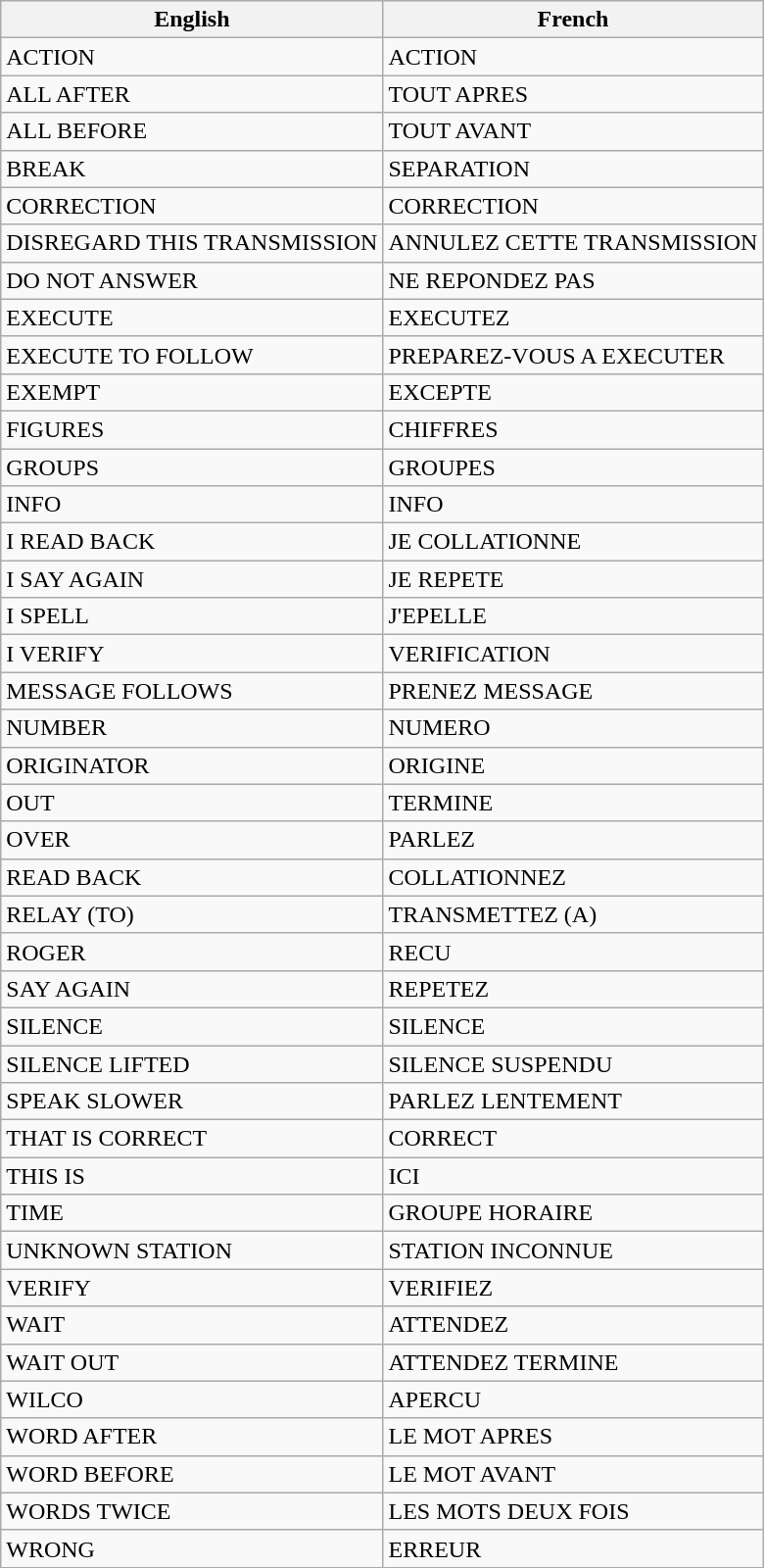<table class="wikitable">
<tr>
<th>English</th>
<th>French</th>
</tr>
<tr>
<td>ACTION</td>
<td>ACTION</td>
</tr>
<tr>
<td>ALL AFTER</td>
<td>TOUT APRES</td>
</tr>
<tr>
<td>ALL BEFORE</td>
<td>TOUT AVANT</td>
</tr>
<tr>
<td>BREAK</td>
<td>SEPARATION</td>
</tr>
<tr>
<td>CORRECTION</td>
<td>CORRECTION</td>
</tr>
<tr>
<td>DISREGARD THIS TRANSMISSION</td>
<td>ANNULEZ CETTE TRANSMISSION</td>
</tr>
<tr>
<td>DO NOT ANSWER</td>
<td>NE REPONDEZ PAS</td>
</tr>
<tr>
<td>EXECUTE</td>
<td>EXECUTEZ</td>
</tr>
<tr>
<td>EXECUTE TO FOLLOW</td>
<td>PREPAREZ-VOUS A EXECUTER</td>
</tr>
<tr>
<td>EXEMPT</td>
<td>EXCEPTE</td>
</tr>
<tr>
<td>FIGURES</td>
<td>CHIFFRES</td>
</tr>
<tr>
<td>GROUPS</td>
<td>GROUPES</td>
</tr>
<tr>
<td>INFO</td>
<td>INFO</td>
</tr>
<tr>
<td>I READ BACK</td>
<td>JE COLLATIONNE</td>
</tr>
<tr>
<td>I SAY AGAIN</td>
<td>JE REPETE</td>
</tr>
<tr>
<td>I SPELL</td>
<td>J'EPELLE</td>
</tr>
<tr>
<td>I VERIFY</td>
<td>VERIFICATION</td>
</tr>
<tr>
<td>MESSAGE FOLLOWS</td>
<td>PRENEZ MESSAGE</td>
</tr>
<tr>
<td>NUMBER</td>
<td>NUMERO</td>
</tr>
<tr>
<td>ORIGINATOR</td>
<td>ORIGINE</td>
</tr>
<tr>
<td>OUT</td>
<td>TERMINE</td>
</tr>
<tr>
<td>OVER</td>
<td>PARLEZ</td>
</tr>
<tr>
<td>READ BACK</td>
<td>COLLATIONNEZ</td>
</tr>
<tr>
<td>RELAY (TO)</td>
<td>TRANSMETTEZ (A)</td>
</tr>
<tr>
<td>ROGER</td>
<td>RECU</td>
</tr>
<tr>
<td>SAY AGAIN</td>
<td>REPETEZ</td>
</tr>
<tr>
<td>SILENCE</td>
<td>SILENCE</td>
</tr>
<tr>
<td>SILENCE LIFTED</td>
<td>SILENCE SUSPENDU</td>
</tr>
<tr>
<td>SPEAK SLOWER</td>
<td>PARLEZ LENTEMENT</td>
</tr>
<tr>
<td>THAT IS CORRECT</td>
<td>CORRECT</td>
</tr>
<tr>
<td>THIS IS</td>
<td>ICI</td>
</tr>
<tr>
<td>TIME</td>
<td>GROUPE HORAIRE</td>
</tr>
<tr>
<td>UNKNOWN STATION</td>
<td>STATION INCONNUE</td>
</tr>
<tr>
<td>VERIFY</td>
<td>VERIFIEZ</td>
</tr>
<tr>
<td>WAIT</td>
<td>ATTENDEZ</td>
</tr>
<tr>
<td>WAIT OUT</td>
<td>ATTENDEZ TERMINE</td>
</tr>
<tr>
<td>WILCO</td>
<td>APERCU</td>
</tr>
<tr>
<td>WORD AFTER</td>
<td>LE MOT APRES</td>
</tr>
<tr>
<td>WORD BEFORE</td>
<td>LE MOT AVANT</td>
</tr>
<tr>
<td>WORDS TWICE</td>
<td>LES MOTS DEUX FOIS</td>
</tr>
<tr>
<td>WRONG</td>
<td>ERREUR</td>
</tr>
</table>
